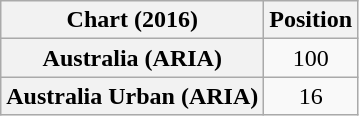<table class="wikitable sortable plainrowheaders" style="text-align:center">
<tr>
<th scope="col">Chart (2016)</th>
<th scope="col">Position</th>
</tr>
<tr>
<th scope="row">Australia (ARIA)</th>
<td>100</td>
</tr>
<tr>
<th scope="row">Australia Urban (ARIA)</th>
<td>16</td>
</tr>
</table>
